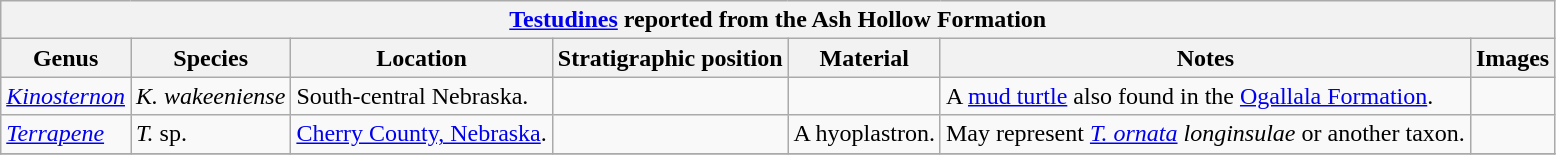<table class="wikitable" align="center">
<tr>
<th colspan="7" align="center"><strong><a href='#'>Testudines</a> reported from the Ash Hollow Formation</strong></th>
</tr>
<tr>
<th>Genus</th>
<th>Species</th>
<th>Location</th>
<th><strong>Stratigraphic position</strong></th>
<th><strong>Material</strong></th>
<th>Notes</th>
<th>Images</th>
</tr>
<tr>
<td><em><a href='#'>Kinosternon</a></em></td>
<td><em>K. wakeeniense</em></td>
<td>South-central Nebraska.</td>
<td></td>
<td></td>
<td>A <a href='#'>mud turtle</a> also found in the <a href='#'>Ogallala Formation</a>.</td>
<td></td>
</tr>
<tr>
<td><em><a href='#'>Terrapene</a></em></td>
<td><em>T.</em> sp.</td>
<td><a href='#'>Cherry County, Nebraska</a>.</td>
<td></td>
<td>A hyoplastron.</td>
<td>May represent <em><a href='#'>T. ornata</a> longinsulae</em> or another taxon.</td>
<td></td>
</tr>
<tr>
</tr>
</table>
